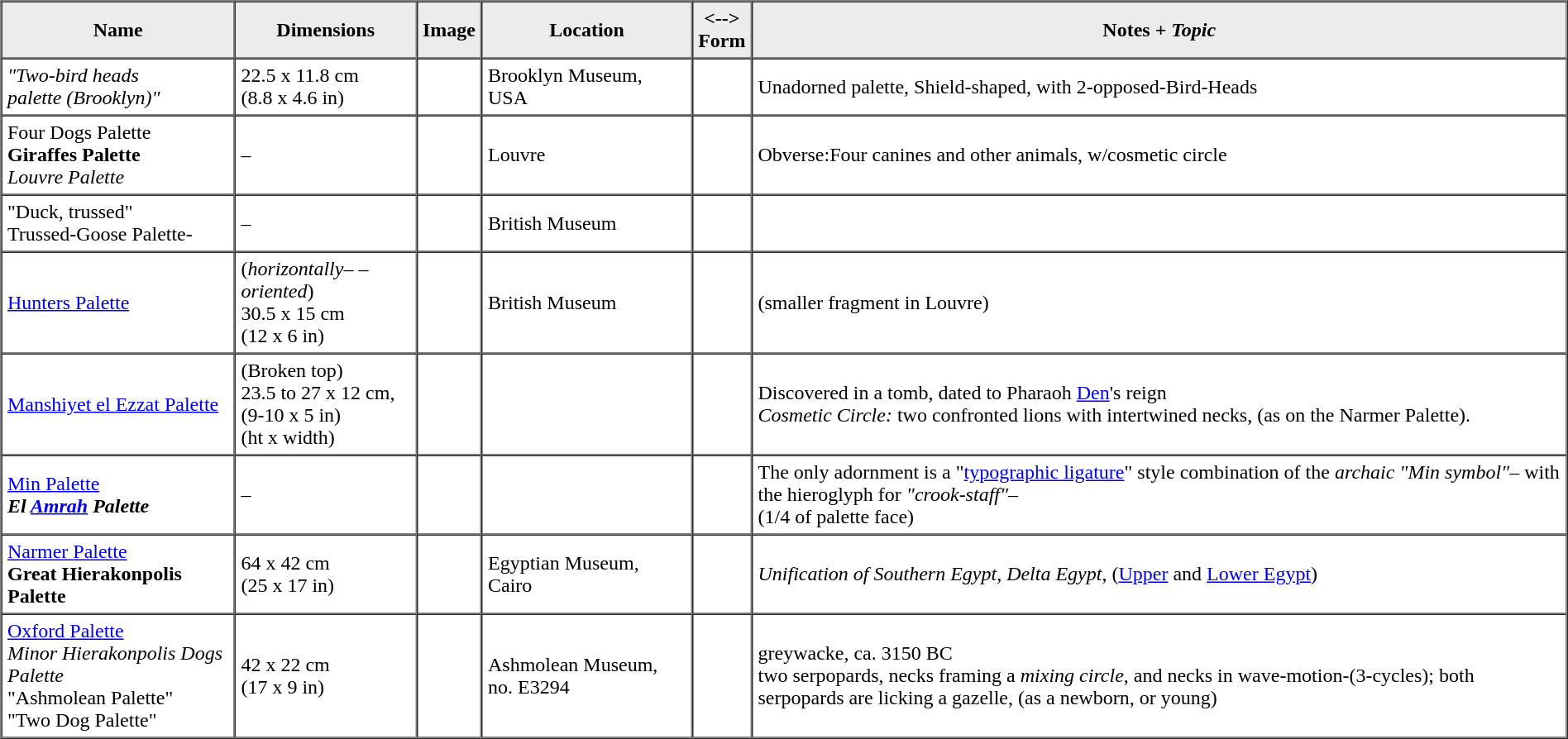<table cellspacing=0 cellpadding=4 border=1>
<tr bgcolor="#ececec" style="text-align:center;">
<th>Name</th>
<th>Dimensions</th>
<th>Image</th>
<th>Location</th>
<th><strong><--></strong><br>Form</th>
<th>Notes + <strong><em>Topic</em></strong></th>
</tr>
<tr>
<td><em>"Two-bird heads<br>palette (Brooklyn)"</em></td>
<td>22.5 x 11.8 cm<br>(8.8 x 4.6 in)</td>
<td></td>
<td>Brooklyn Museum, USA</td>
<td></td>
<td>Unadorned palette, Shield-shaped, with 2-opposed-Bird-Heads</td>
</tr>
<tr>
<td>Four Dogs Palette<br><strong>Giraffes Palette</strong><br><em>Louvre Palette</em></td>
<td>–</td>
<td></td>
<td>Louvre</td>
<td></td>
<td>Obverse:Four canines and other animals, w/cosmetic circle</td>
</tr>
<tr>
<td>"Duck, trussed"<br>Trussed-Goose Palette-</td>
<td>–</td>
<td></td>
<td>British Museum</td>
<td></td>
<td></td>
</tr>
<tr>
<td><a href='#'>Hunters Palette</a></td>
<td>(<em>horizontally– –oriented</em>)<br>30.5 x 15 cm<br>(12 x 6 in)</td>
<td></td>
<td>British Museum</td>
<td></td>
<td>(smaller fragment in Louvre)</td>
</tr>
<tr>
<td><a href='#'>Manshiyet el Ezzat Palette</a></td>
<td>(Broken top)<br>23.5 to 27 x 12 cm,<br>(9-10 x 5 in)<br>(ht x width)</td>
<td></td>
<td></td>
<td></td>
<td>Discovered in a tomb, dated to Pharaoh <a href='#'>Den</a>'s reign<br><em>Cosmetic Circle:</em> two confronted lions with intertwined necks, (as on the Narmer Palette).</td>
</tr>
<tr>
<td><a href='#'>Min Palette</a><br><strong><em>El <a href='#'>Amrah</a> Palette</em></strong></td>
<td>–</td>
<td></td>
<td></td>
<td></td>
<td>The only adornment is a "<a href='#'>typographic ligature</a>" style combination of the <em>archaic "Min symbol"</em>– with the hieroglyph for <em>"crook-staff"</em>–<br>(1/4 of palette face)</td>
</tr>
<tr>
<td><a href='#'>Narmer Palette</a><br><strong>Great Hierakonpolis Palette</strong></td>
<td>64 x 42 cm<br>(25 x 17 in)</td>
<td></td>
<td>Egyptian Museum, Cairo</td>
<td></td>
<td><em>Unification of Southern Egypt, Delta Egypt</em>, (<a href='#'>Upper</a> and <a href='#'>Lower Egypt</a>)</td>
</tr>
<tr>
<td><a href='#'>Oxford Palette</a><br><em>Minor Hierakonpolis Dogs Palette</em><br>"Ashmolean Palette"<br>"Two Dog Palette"</td>
<td>42 x 22 cm<br>(17 x 9 in)</td>
<td></td>
<td>Ashmolean Museum, no. E3294</td>
<td></td>
<td>greywacke, ca. 3150 BC<br>two serpopards, necks framing a <em>mixing circle</em>, and necks in wave-motion-(3-cycles); both serpopards are licking a gazelle, (as a newborn, or young)</td>
</tr>
<tr>
</tr>
</table>
